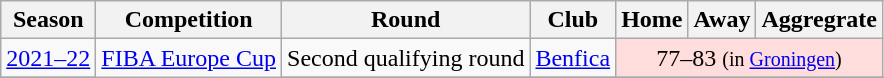<table class="wikitable" style="text-align:center;">
<tr>
<th>Season</th>
<th>Competition</th>
<th>Round</th>
<th>Club</th>
<th>Home</th>
<th>Away</th>
<th>Aggregrate</th>
</tr>
<tr>
<td><a href='#'>2021–22</a></td>
<td rowspan="2"><a href='#'>FIBA Europe Cup</a></td>
<td>Second qualifying round</td>
<td align="left"> <a href='#'>Benfica</a></td>
<td colspan="3" bgcolor="#fdd">77–83 <small>(in <a href='#'>Groningen</a>)</small></td>
</tr>
<tr>
</tr>
</table>
